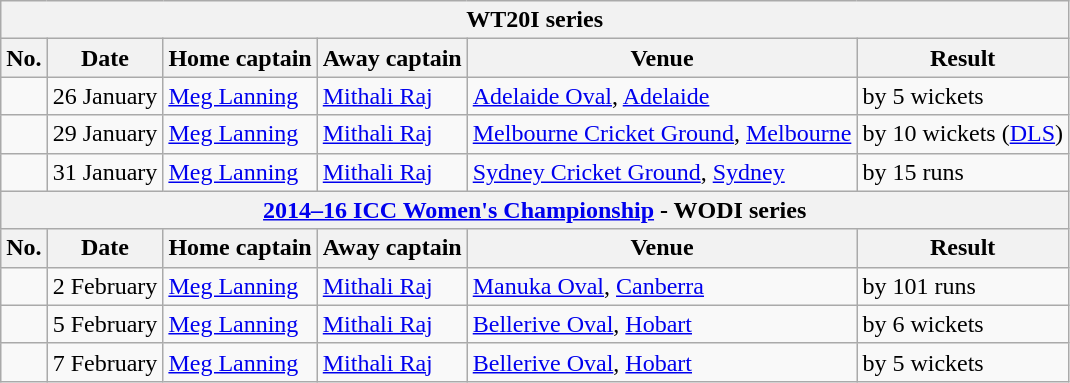<table class="wikitable">
<tr>
<th colspan="9">WT20I series</th>
</tr>
<tr>
<th>No.</th>
<th>Date</th>
<th>Home captain</th>
<th>Away captain</th>
<th>Venue</th>
<th>Result</th>
</tr>
<tr>
<td></td>
<td>26 January</td>
<td><a href='#'>Meg Lanning</a></td>
<td><a href='#'>Mithali Raj</a></td>
<td><a href='#'>Adelaide Oval</a>, <a href='#'>Adelaide</a></td>
<td> by 5 wickets</td>
</tr>
<tr>
<td></td>
<td>29 January</td>
<td><a href='#'>Meg Lanning</a></td>
<td><a href='#'>Mithali Raj</a></td>
<td><a href='#'>Melbourne Cricket Ground</a>, <a href='#'>Melbourne</a></td>
<td> by 10 wickets (<a href='#'>DLS</a>)</td>
</tr>
<tr>
<td></td>
<td>31 January</td>
<td><a href='#'>Meg Lanning</a></td>
<td><a href='#'>Mithali Raj</a></td>
<td><a href='#'>Sydney Cricket Ground</a>, <a href='#'>Sydney</a></td>
<td> by 15 runs</td>
</tr>
<tr>
<th colspan="9"><a href='#'>2014–16 ICC Women's Championship</a> - WODI series</th>
</tr>
<tr>
<th>No.</th>
<th>Date</th>
<th>Home captain</th>
<th>Away captain</th>
<th>Venue</th>
<th>Result</th>
</tr>
<tr>
<td></td>
<td>2 February</td>
<td><a href='#'>Meg Lanning</a></td>
<td><a href='#'>Mithali Raj</a></td>
<td><a href='#'>Manuka Oval</a>, <a href='#'>Canberra</a></td>
<td> by 101 runs</td>
</tr>
<tr>
<td></td>
<td>5 February</td>
<td><a href='#'>Meg Lanning</a></td>
<td><a href='#'>Mithali Raj</a></td>
<td><a href='#'>Bellerive Oval</a>, <a href='#'>Hobart</a></td>
<td> by 6 wickets</td>
</tr>
<tr>
<td></td>
<td>7 February</td>
<td><a href='#'>Meg Lanning</a></td>
<td><a href='#'>Mithali Raj</a></td>
<td><a href='#'>Bellerive Oval</a>, <a href='#'>Hobart</a></td>
<td> by 5 wickets</td>
</tr>
</table>
